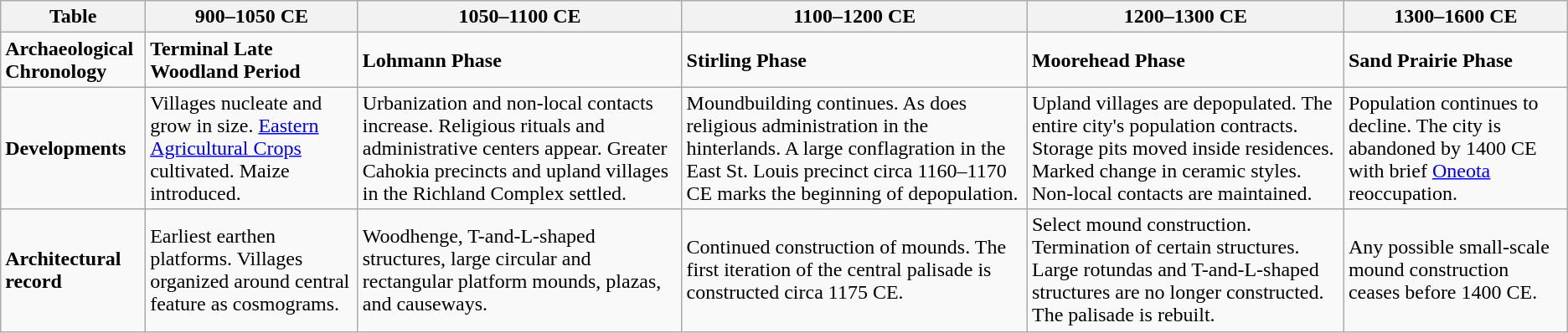<table class="wikitable">
<tr>
<th>Table</th>
<th>900–1050 CE</th>
<th>1050–1100 CE</th>
<th>1100–1200 CE</th>
<th>1200–1300 CE</th>
<th>1300–1600 CE</th>
</tr>
<tr>
<td><strong>Archaeological</strong><br><strong>Chronology</strong></td>
<td><strong>Terminal Late Woodland Period</strong></td>
<td><strong>Lohmann Phase</strong></td>
<td><strong>Stirling Phase</strong></td>
<td><strong>Moorehead Phase</strong></td>
<td><strong>Sand Prairie Phase</strong></td>
</tr>
<tr>
<td><strong>Developments</strong></td>
<td>Villages nucleate and grow in size. <a href='#'>Eastern Agricultural Crops</a> cultivated. Maize introduced.</td>
<td>Urbanization and non-local contacts increase. Religious rituals and administrative centers appear. Greater Cahokia precincts and upland villages in the Richland Complex settled.</td>
<td>Moundbuilding continues. As does religious administration in the hinterlands. A large conflagration in the East St. Louis precinct circa 1160–1170 CE marks the beginning of depopulation.</td>
<td>Upland villages are depopulated. The entire city's population contracts. Storage pits moved inside residences. Marked change in ceramic styles. Non-local contacts are maintained.</td>
<td>Population continues to decline. The city is abandoned by 1400 CE with brief <a href='#'>Oneota</a> reoccupation.</td>
</tr>
<tr>
<td><strong>Architectural record</strong></td>
<td>Earliest earthen platforms. Villages organized around central feature as cosmograms.</td>
<td>Woodhenge, T-and-L-shaped structures, large circular and rectangular platform mounds, plazas, and causeways.</td>
<td>Continued construction of mounds. The first iteration of the central palisade is constructed circa 1175 CE.</td>
<td>Select mound construction. Termination of certain structures. Large rotundas and T-and-L-shaped structures are no longer constructed. The palisade is rebuilt.</td>
<td>Any possible small-scale mound construction ceases before 1400 CE.</td>
</tr>
</table>
